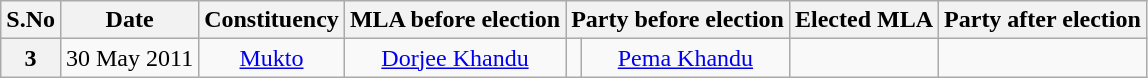<table class="wikitable sortable" style="text-align:center;">
<tr>
<th>S.No</th>
<th>Date</th>
<th>Constituency</th>
<th>MLA before election</th>
<th colspan="2">Party before election</th>
<th>Elected MLA</th>
<th colspan="2">Party after election</th>
</tr>
<tr>
<th>3</th>
<td>30 May 2011</td>
<td><a href='#'>Mukto</a></td>
<td><a href='#'>Dorjee Khandu</a></td>
<td></td>
<td><a href='#'>Pema Khandu</a></td>
<td></td>
</tr>
</table>
